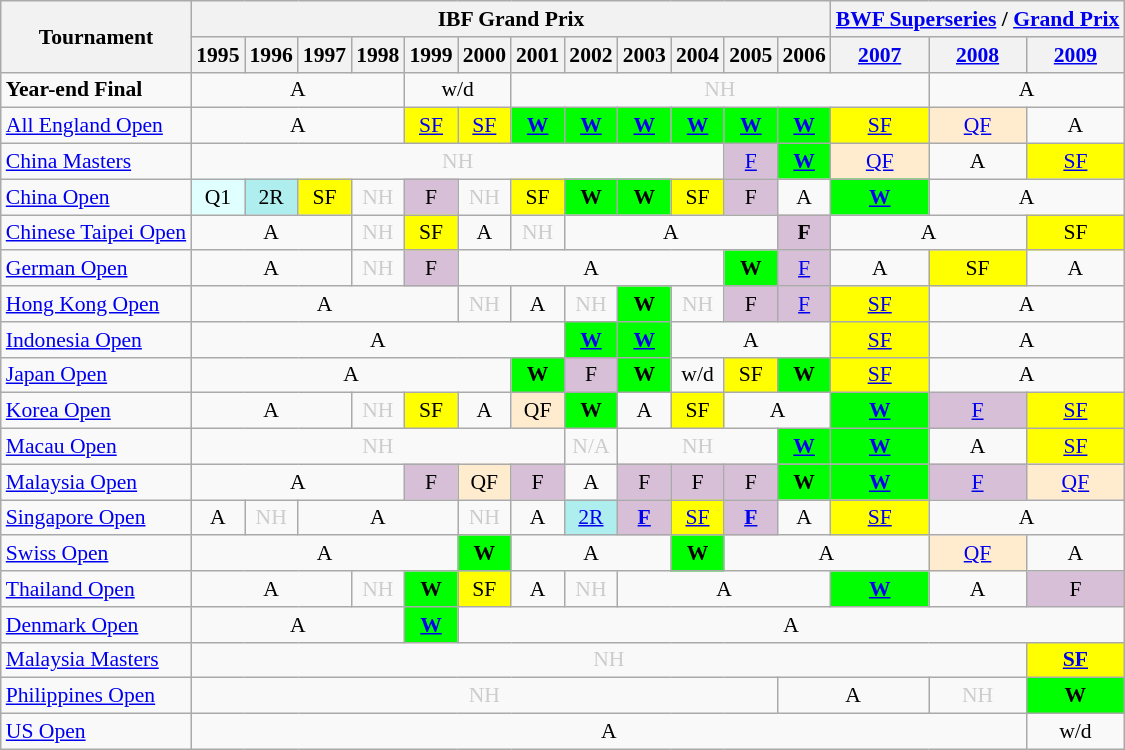<table class="wikitable" style="font-size: 90%; text-align:center">
<tr>
<th rowspan="2">Tournament</th>
<th colspan="12">IBF Grand Prix</th>
<th colspan="3"><a href='#'>BWF Superseries</a> / <a href='#'>Grand Prix</a></th>
</tr>
<tr>
<th>1995</th>
<th>1996</th>
<th>1997</th>
<th>1998</th>
<th>1999</th>
<th>2000</th>
<th>2001</th>
<th>2002</th>
<th>2003</th>
<th>2004</th>
<th>2005</th>
<th>2006</th>
<th><a href='#'>2007</a></th>
<th><a href='#'>2008</a></th>
<th><a href='#'>2009</a></th>
</tr>
<tr>
<td align=left><strong>Year-end Final</strong></td>
<td colspan="4">A</td>
<td colspan="2">w/d</td>
<td colspan="7" style=color:#ccc>NH</td>
<td colspan="2">A</td>
</tr>
<tr>
<td align=left><a href='#'>All England Open</a></td>
<td colspan="4">A</td>
<td bgcolor=FFFF00><a href='#'>SF</a></td>
<td bgcolor=FFFF00><a href='#'>SF</a></td>
<td bgcolor=00FF00><a href='#'><strong>W</strong></a></td>
<td bgcolor=00FF00><a href='#'><strong>W</strong></a></td>
<td bgcolor=00FF00><a href='#'><strong>W</strong></a></td>
<td bgcolor=00FF00><a href='#'><strong>W</strong></a></td>
<td bgcolor=00FF00><a href='#'><strong>W</strong></a></td>
<td bgcolor=00FF00><a href='#'><strong>W</strong></a></td>
<td bgcolor=FFFF00><a href='#'>SF</a></td>
<td bgcolor=FFEBCD><a href='#'>QF</a></td>
<td>A</td>
</tr>
<tr>
<td align=left><a href='#'>China Masters</a></td>
<td colspan="10" style=color:#ccc>NH</td>
<td bgcolor=D8BFD8><a href='#'>F</a></td>
<td bgcolor=00FF00><a href='#'><strong>W</strong></a></td>
<td bgcolor=FFEBCD><a href='#'>QF</a></td>
<td>A</td>
<td bgcolor=FFFF00><a href='#'>SF</a></td>
</tr>
<tr>
<td align=left><a href='#'>China Open</a></td>
<td bgcolor=E0FFFF>Q1</td>
<td bgcolor=AFEEEE>2R</td>
<td bgcolor=FFFF00>SF</td>
<td style=color:#ccc>NH</td>
<td bgcolor=D8BFD8>F</td>
<td style=color:#ccc>NH</td>
<td bgcolor=FFFF00>SF</td>
<td bgcolor=00FF00><strong>W</strong></td>
<td bgcolor=00FF00><strong>W</strong></td>
<td bgcolor=FFFF00>SF</td>
<td bgcolor=D8BFD8>F</td>
<td>A</td>
<td bgcolor=00FF00><a href='#'><strong>W</strong></a></td>
<td colspan="2">A</td>
</tr>
<tr>
<td align=left><a href='#'>Chinese Taipei Open</a></td>
<td colspan="3">A</td>
<td style=color:#ccc>NH</td>
<td bgcolor=FFFF00>SF</td>
<td>A</td>
<td style=color:#ccc>NH</td>
<td colspan="4">A</td>
<td bgcolor=D8BFD8><strong>F</strong></td>
<td colspan="2">A</td>
<td bgcolor=FFFF00>SF</td>
</tr>
<tr>
<td align=left><a href='#'>German Open</a></td>
<td colspan="3">A</td>
<td style=color:#ccc>NH</td>
<td bgcolor=D8BFD8>F</td>
<td colspan="5">A</td>
<td bgcolor=00FF00><strong>W</strong></td>
<td bgcolor=D8BFD8><a href='#'>F</a></td>
<td>A</td>
<td bgcolor=FFFF00>SF</td>
<td>A</td>
</tr>
<tr>
<td align=left><a href='#'>Hong Kong Open</a></td>
<td colspan="5">A</td>
<td style=color:#ccc>NH</td>
<td>A</td>
<td style=color:#ccc>NH</td>
<td bgcolor=00FF00><strong>W</strong></td>
<td style=color:#ccc>NH</td>
<td bgcolor=D8BFD8>F</td>
<td bgcolor=D8BFD8><a href='#'>F</a></td>
<td bgcolor=FFFF00><a href='#'>SF</a></td>
<td colspan="2">A</td>
</tr>
<tr>
<td align=left><a href='#'>Indonesia Open</a></td>
<td colspan="7">A</td>
<td bgcolor=00FF00><a href='#'><strong>W</strong></a></td>
<td bgcolor=00FF00><a href='#'><strong>W</strong></a></td>
<td colspan="3">A</td>
<td bgcolor=FFFF00><a href='#'>SF</a></td>
<td colspan="2">A</td>
</tr>
<tr>
<td align=left><a href='#'>Japan Open</a></td>
<td colspan="6">A</td>
<td bgcolor=00FF00><strong>W</strong></td>
<td bgcolor=D8BFD8>F</td>
<td bgcolor=00FF00><strong>W</strong></td>
<td>w/d</td>
<td bgcolor=FFFF00>SF</td>
<td bgcolor=00FF00><strong>W</strong></td>
<td bgcolor=FFFF00><a href='#'>SF</a></td>
<td colspan="2">A</td>
</tr>
<tr>
<td align=left><a href='#'>Korea Open</a></td>
<td colspan="3">A</td>
<td style=color:#ccc>NH</td>
<td bgcolor=FFFF00>SF</td>
<td>A</td>
<td bgcolor=FFEBCD>QF</td>
<td bgcolor=00FF00><strong>W</strong></td>
<td>A</td>
<td bgcolor=FFFF00>SF</td>
<td colspan="2">A</td>
<td bgcolor=00FF00><a href='#'><strong>W</strong></a></td>
<td bgcolor=D8BFD8><a href='#'>F</a></td>
<td bgcolor=FFFF00><a href='#'>SF</a></td>
</tr>
<tr>
<td align=left><a href='#'>Macau Open</a></td>
<td colspan="7" style=color:#ccc>NH</td>
<td style=color:#ccc>N/A</td>
<td colspan="3" style=color:#ccc>NH</td>
<td bgcolor=00FF00><a href='#'><strong>W</strong></a></td>
<td bgcolor=00FF00><a href='#'><strong>W</strong></a></td>
<td>A</td>
<td bgcolor=FFFF00><a href='#'>SF</a></td>
</tr>
<tr>
<td align=left><a href='#'>Malaysia Open</a></td>
<td colspan="4">A</td>
<td bgcolor=D8BFD8>F</td>
<td bgcolor=FFEBCD>QF</td>
<td bgcolor=D8BFD8>F</td>
<td>A</td>
<td bgcolor=D8BFD8>F</td>
<td bgcolor=D8BFD8>F</td>
<td bgcolor=D8BFD8>F</td>
<td bgcolor=00FF00><strong>W</strong></td>
<td bgcolor=00FF00><a href='#'><strong>W</strong></a></td>
<td bgcolor=D8BFD8><a href='#'>F</a></td>
<td bgcolor=FFEBCD><a href='#'>QF</a></td>
</tr>
<tr>
<td align=left><a href='#'>Singapore Open</a></td>
<td>A</td>
<td style=color:#ccc>NH</td>
<td colspan="3">A</td>
<td style=color:#ccc>NH</td>
<td>A</td>
<td bgcolor=AFEEEE><a href='#'>2R</a></td>
<td bgcolor=D8BFD8><a href='#'><strong>F</strong></a></td>
<td bgcolor=FFFF00><a href='#'>SF</a></td>
<td bgcolor=D8BFD8><a href='#'><strong>F</strong></a></td>
<td>A</td>
<td bgcolor=FFFF00><a href='#'>SF</a></td>
<td colspan="2">A</td>
</tr>
<tr>
<td align=left><a href='#'>Swiss Open</a></td>
<td colspan="5">A</td>
<td bgcolor=00FF00><strong>W</strong></td>
<td colspan="3">A</td>
<td bgcolor=00FF00><strong>W</strong></td>
<td colspan="3">A</td>
<td bgcolor=FFEBCD><a href='#'>QF</a></td>
<td>A</td>
</tr>
<tr>
<td align=left><a href='#'>Thailand Open</a></td>
<td colspan="3">A</td>
<td style=color:#ccc>NH</td>
<td bgcolor=00FF00><strong>W</strong></td>
<td bgcolor=FFFF00>SF</td>
<td>A</td>
<td style=color:#ccc>NH</td>
<td colspan="4">A</td>
<td bgcolor=00FF00><a href='#'><strong>W</strong></a></td>
<td>A</td>
<td bgcolor=D8BFD8>F</td>
</tr>
<tr>
<td align=left><a href='#'>Denmark Open</a></td>
<td colspan="4">A</td>
<td bgcolor=00FF00><a href='#'><strong>W</strong></a></td>
<td colspan="10">A</td>
</tr>
<tr>
<td align=left><a href='#'>Malaysia Masters</a></td>
<td colspan="14" style=color:#ccc>NH</td>
<td bgcolor=FFFF00><strong><a href='#'>SF</a></strong></td>
</tr>
<tr>
<td align=left><a href='#'>Philippines Open</a></td>
<td colspan="11" style=color:#ccc>NH</td>
<td colspan="2">A</td>
<td style=color:#ccc>NH</td>
<td bgcolor=00FF00><strong>W</strong></td>
</tr>
<tr>
<td align=left><a href='#'>US Open</a></td>
<td colspan="14">A</td>
<td>w/d</td>
</tr>
</table>
